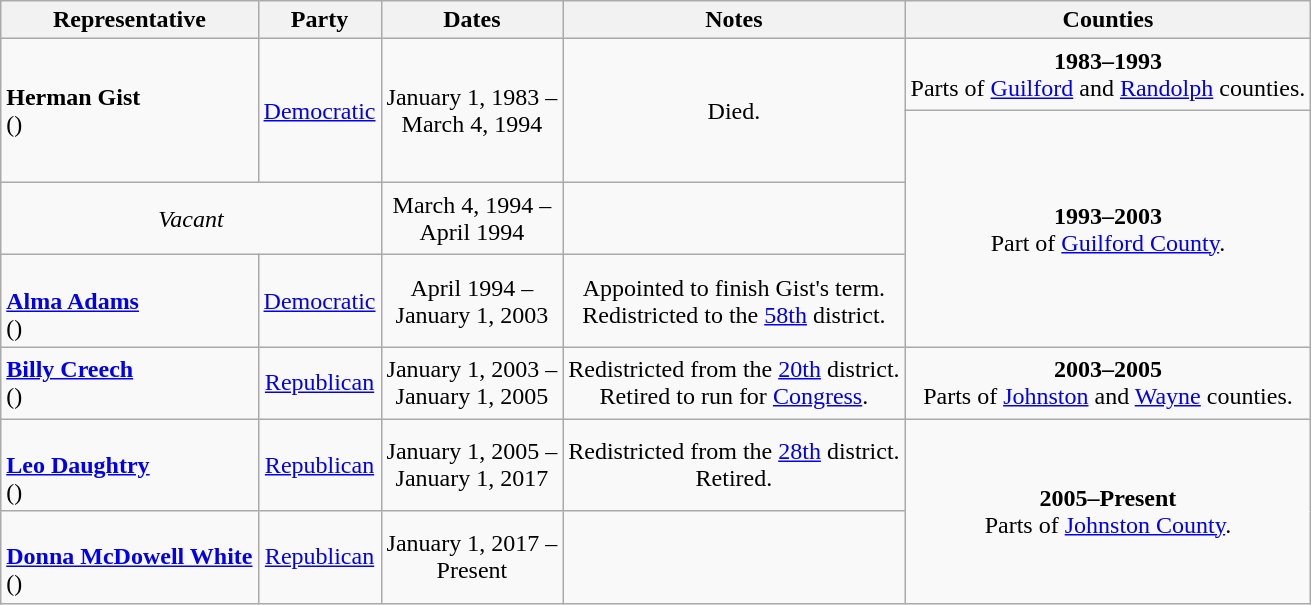<table class=wikitable style="text-align:center">
<tr>
<th>Representative</th>
<th>Party</th>
<th>Dates</th>
<th>Notes</th>
<th>Counties</th>
</tr>
<tr style="height:3em">
<td rowspan=2 align=left><strong>Herman Gist</strong><br>()</td>
<td rowspan=2 ><a href='#'>Democratic</a></td>
<td rowspan=2 nowrap>January 1, 1983 – <br> March 4, 1994</td>
<td rowspan=2>Died.</td>
<td><strong>1983–1993</strong> <br> Parts of <a href='#'>Guilford</a> and <a href='#'>Randolph</a> counties.</td>
</tr>
<tr style="height:3em">
<td rowspan=3><strong>1993–2003</strong> <br> Part of <a href='#'>Guilford County</a>.</td>
</tr>
<tr style="height:3em">
<td colspan=2><em>Vacant</em></td>
<td nowrap>March 4, 1994 – <br> April 1994</td>
<td></td>
</tr>
<tr style="height:3em">
<td align=left><br><strong><a href='#'>Alma Adams</a></strong><br>()</td>
<td><a href='#'>Democratic</a></td>
<td nowrap>April 1994 – <br> January 1, 2003</td>
<td>Appointed to finish Gist's term. <br> Redistricted to the <a href='#'>58th</a> district.</td>
</tr>
<tr style="height:3em">
<td align=left><strong><a href='#'>Billy Creech</a></strong><br>()</td>
<td><a href='#'>Republican</a></td>
<td nowrap>January 1, 2003 – <br> January 1, 2005</td>
<td>Redistricted from the <a href='#'>20th</a> district. <br> Retired to run for <a href='#'>Congress</a>.</td>
<td><strong>2003–2005</strong> <br> Parts of <a href='#'>Johnston</a> and <a href='#'>Wayne</a> counties.</td>
</tr>
<tr style="height:3em">
<td align=left><br><strong><a href='#'>Leo Daughtry</a></strong><br>()</td>
<td><a href='#'>Republican</a></td>
<td nowrap>January 1, 2005 – <br> January 1, 2017</td>
<td>Redistricted from the <a href='#'>28th</a> district. <br> Retired.</td>
<td rowspan=2><strong>2005–Present</strong> <br> Parts of <a href='#'>Johnston County</a>.</td>
</tr>
<tr style="height:3em">
<td align=left><br><strong><a href='#'>Donna McDowell White</a></strong><br>()</td>
<td><a href='#'>Republican</a></td>
<td nowrap>January 1, 2017 – <br> Present</td>
<td></td>
</tr>
</table>
